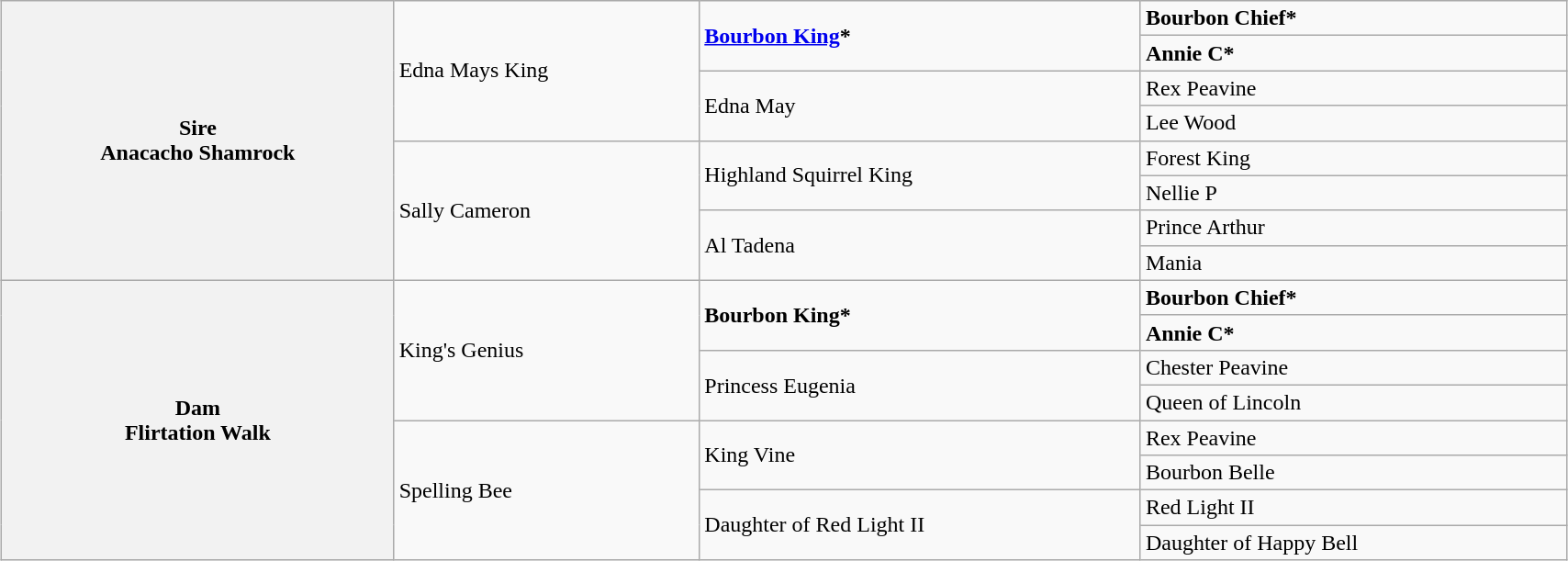<table class="wikitable" style="clear:both; margin:0em auto; width:90%;">
<tr>
<th rowspan="8">Sire<br>Anacacho Shamrock</th>
<td rowspan="4">Edna Mays King</td>
<td rowspan="2"><strong><a href='#'>Bourbon King</a>*</strong></td>
<td><strong>Bourbon Chief*</strong></td>
</tr>
<tr>
<td><strong>Annie C*</strong></td>
</tr>
<tr>
<td rowspan="2">Edna May</td>
<td>Rex Peavine</td>
</tr>
<tr>
<td>Lee Wood</td>
</tr>
<tr>
<td rowspan="4">Sally Cameron</td>
<td rowspan="2">Highland Squirrel King</td>
<td>Forest King</td>
</tr>
<tr>
<td>Nellie P</td>
</tr>
<tr>
<td rowspan="2">Al Tadena</td>
<td>Prince Arthur</td>
</tr>
<tr>
<td>Mania</td>
</tr>
<tr>
<th rowspan="8">Dam<br>Flirtation Walk</th>
<td rowspan="4">King's Genius</td>
<td rowspan="2"><strong>Bourbon King*</strong></td>
<td><strong>Bourbon Chief*</strong></td>
</tr>
<tr>
<td><strong>Annie C*</strong></td>
</tr>
<tr>
<td rowspan="2">Princess Eugenia</td>
<td>Chester Peavine</td>
</tr>
<tr>
<td>Queen of Lincoln</td>
</tr>
<tr>
<td rowspan="4">Spelling Bee</td>
<td rowspan="2">King Vine</td>
<td>Rex Peavine</td>
</tr>
<tr>
<td>Bourbon Belle</td>
</tr>
<tr>
<td rowspan="2">Daughter of Red Light II</td>
<td>Red Light II</td>
</tr>
<tr>
<td>Daughter of Happy Bell</td>
</tr>
</table>
